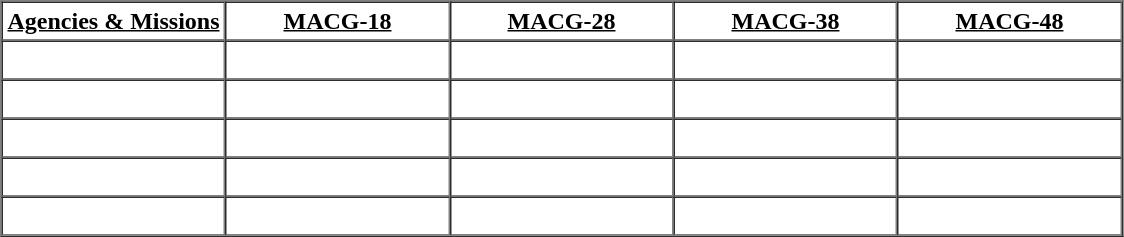<table border="1" cellspacing="0" cellpadding="3">
<tr>
<th width="20%"><u>Agencies & Missions</u></th>
<th width="20%"><u>MACG-18</u></th>
<th width="20%"><u>MACG-28</u></th>
<th width="20%"><u>MACG-38</u></th>
<th width="20%"><u>MACG-48</u></th>
</tr>
<tr>
<td></td>
<td><br></td>
<td><br></td>
<td><br></td>
<td></td>
</tr>
<tr>
<td></td>
<td><br></td>
<td><br></td>
<td><br></td>
<td><br></td>
</tr>
<tr>
<td></td>
<td><br></td>
<td><br></td>
<td><br></td>
<td><br></td>
</tr>
<tr>
<td></td>
<td><br></td>
<td><br></td>
<td><br></td>
<td><br></td>
</tr>
<tr>
<td></td>
<td><br></td>
<td><br></td>
<td><br></td>
<td><br></td>
</tr>
</table>
